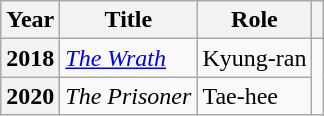<table class="wikitable plainrowheaders sortable">
<tr>
<th scope="col">Year</th>
<th scope="col">Title</th>
<th scope="col">Role</th>
<th scope="col" class="unsortable"></th>
</tr>
<tr>
<th scope="row">2018</th>
<td><em><a href='#'>The Wrath</a></em></td>
<td>Kyung-ran</td>
<td rowspan="2" style="text-align:center"></td>
</tr>
<tr>
<th scope="row">2020</th>
<td><em>The Prisoner</em></td>
<td>Tae-hee</td>
</tr>
</table>
